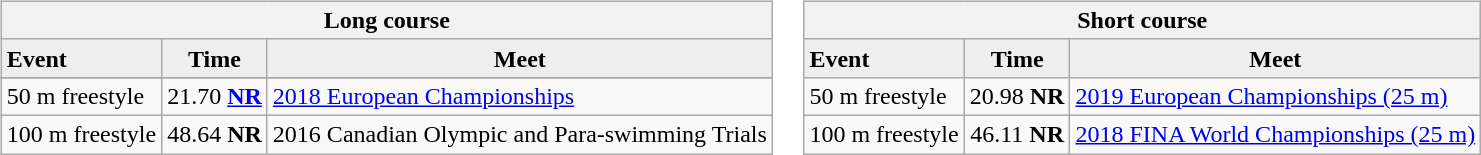<table>
<tr>
<td><br><table class="wikitable">
<tr>
<th colspan="5">Long course</th>
</tr>
<tr bgcolor="#eeeeee">
<td><strong>Event</strong></td>
<td align="center"><strong>Time</strong></td>
<td align="center"><strong>Meet</strong></td>
</tr>
<tr bgcolor="#eeeeee">
</tr>
<tr>
<td>50 m freestyle</td>
<td align="center">21.70  <strong><a href='#'>NR</a></strong></td>
<td><a href='#'>2018 European Championships</a></td>
</tr>
<tr>
<td>100 m freestyle</td>
<td align="center">48.64 <strong>NR</strong></td>
<td>2016 Canadian Olympic and Para-swimming Trials</td>
</tr>
</table>
</td>
<td><br><table class="wikitable">
<tr>
<th colspan="5">Short course</th>
</tr>
<tr bgcolor="#eeeeee">
<td><strong>Event</strong></td>
<td align="center"><strong>Time</strong></td>
<td align="center"><strong>Meet</strong></td>
</tr>
<tr>
<td>50 m freestyle</td>
<td align="center">20.98 <strong>NR</strong></td>
<td><a href='#'>2019 European Championships (25 m)</a></td>
</tr>
<tr>
<td>100 m freestyle</td>
<td align="center">46.11 <strong>NR</strong></td>
<td><a href='#'>2018 FINA World Championships (25 m)</a></td>
</tr>
</table>
</td>
</tr>
</table>
